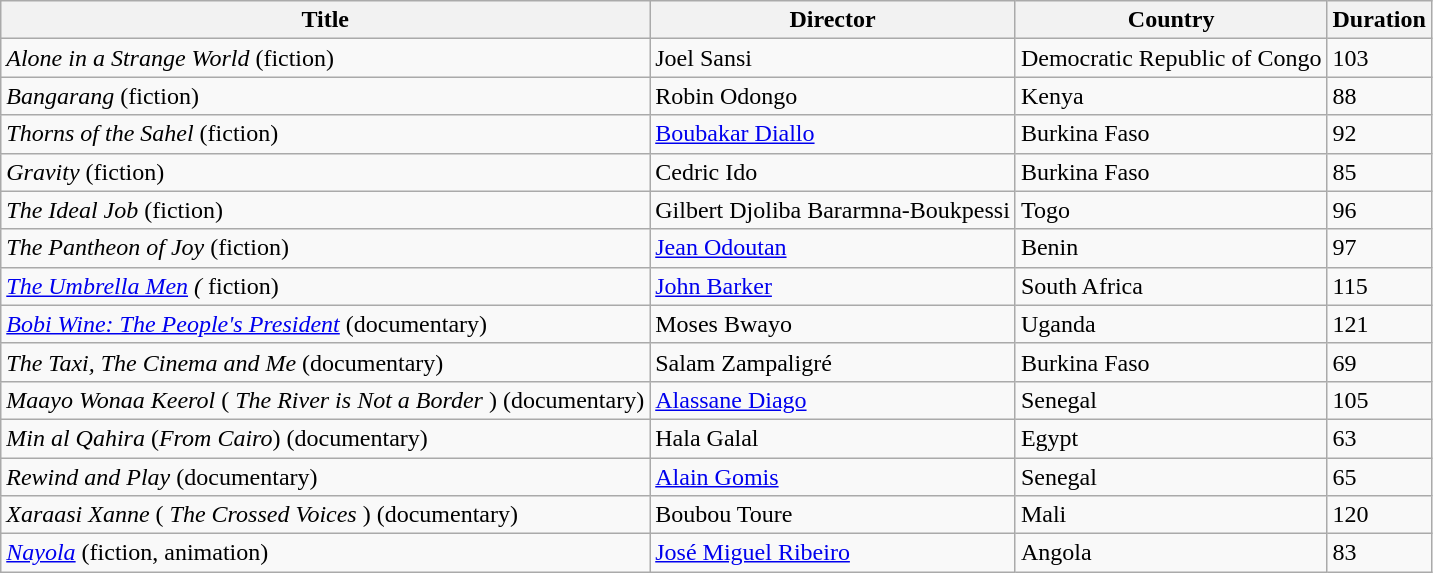<table class="wikitable">
<tr>
<th>Title</th>
<th>Director</th>
<th>Country</th>
<th>Duration</th>
</tr>
<tr>
<td><em>Alone in a Strange World</em> (fiction)</td>
<td>Joel Sansi</td>
<td>Democratic Republic of Congo</td>
<td>103</td>
</tr>
<tr>
<td><em>Bangarang</em> (fiction)</td>
<td>Robin Odongo</td>
<td>Kenya</td>
<td>88</td>
</tr>
<tr>
<td><em>Thorns of the Sahel</em> (fiction)</td>
<td><a href='#'>Boubakar Diallo</a></td>
<td>Burkina Faso</td>
<td>92</td>
</tr>
<tr>
<td><em>Gravity</em> (fiction)</td>
<td>Cedric Ido</td>
<td>Burkina Faso</td>
<td>85</td>
</tr>
<tr>
<td><em>The Ideal Job</em> (fiction)</td>
<td>Gilbert Djoliba Bararmna-Boukpessi</td>
<td>Togo</td>
<td>96</td>
</tr>
<tr>
<td><em>The Pantheon of Joy</em> (fiction)</td>
<td><a href='#'>Jean Odoutan</a></td>
<td>Benin</td>
<td>97</td>
</tr>
<tr>
<td><em><a href='#'>The Umbrella Men</a> (</em> fiction)</td>
<td><a href='#'>John Barker</a></td>
<td>South Africa</td>
<td>115</td>
</tr>
<tr>
<td><em><a href='#'>Bobi Wine: The People's President</a></em> (documentary)</td>
<td>Moses Bwayo</td>
<td>Uganda</td>
<td>121</td>
</tr>
<tr>
<td><em>The Taxi, The Cinema and Me</em> (documentary)</td>
<td>Salam Zampaligré</td>
<td>Burkina Faso</td>
<td>69</td>
</tr>
<tr>
<td><em>Maayo Wonaa Keerol</em> ( <em>The River is Not a Border</em> ) (documentary)</td>
<td><a href='#'>Alassane Diago</a></td>
<td>Senegal</td>
<td>105</td>
</tr>
<tr>
<td><em>Min al Qahira</em> (<em>From Cairo</em>) (documentary)</td>
<td>Hala Galal</td>
<td>Egypt</td>
<td>63</td>
</tr>
<tr>
<td><em>Rewind and Play</em> (documentary)</td>
<td><a href='#'>Alain Gomis</a></td>
<td>Senegal</td>
<td>65</td>
</tr>
<tr>
<td><em>Xaraasi Xanne</em> ( <em>The Crossed Voices</em> ) (documentary)</td>
<td>Boubou Toure</td>
<td>Mali</td>
<td>120</td>
</tr>
<tr>
<td><em><a href='#'>Nayola</a></em> (fiction, animation)</td>
<td><a href='#'>José Miguel Ribeiro</a></td>
<td>Angola</td>
<td>83</td>
</tr>
</table>
